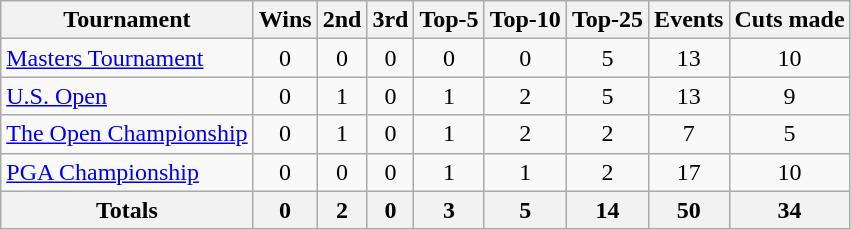<table class=wikitable style=text-align:center>
<tr>
<th>Tournament</th>
<th>Wins</th>
<th>2nd</th>
<th>3rd</th>
<th>Top-5</th>
<th>Top-10</th>
<th>Top-25</th>
<th>Events</th>
<th>Cuts made</th>
</tr>
<tr>
<td align=left><a href='#'>Masters Tournament</a></td>
<td>0</td>
<td>0</td>
<td>0</td>
<td>0</td>
<td>0</td>
<td>5</td>
<td>13</td>
<td>10</td>
</tr>
<tr>
<td align=left><a href='#'>U.S. Open</a></td>
<td>0</td>
<td>1</td>
<td>0</td>
<td>1</td>
<td>2</td>
<td>5</td>
<td>13</td>
<td>9</td>
</tr>
<tr>
<td align=left><a href='#'>The Open Championship</a></td>
<td>0</td>
<td>1</td>
<td>0</td>
<td>1</td>
<td>2</td>
<td>2</td>
<td>7</td>
<td>5</td>
</tr>
<tr>
<td align=left><a href='#'>PGA Championship</a></td>
<td>0</td>
<td>0</td>
<td>0</td>
<td>1</td>
<td>1</td>
<td>2</td>
<td>17</td>
<td>10</td>
</tr>
<tr>
<th>Totals</th>
<th>0</th>
<th>2</th>
<th>0</th>
<th>3</th>
<th>5</th>
<th>14</th>
<th>50</th>
<th>34</th>
</tr>
</table>
